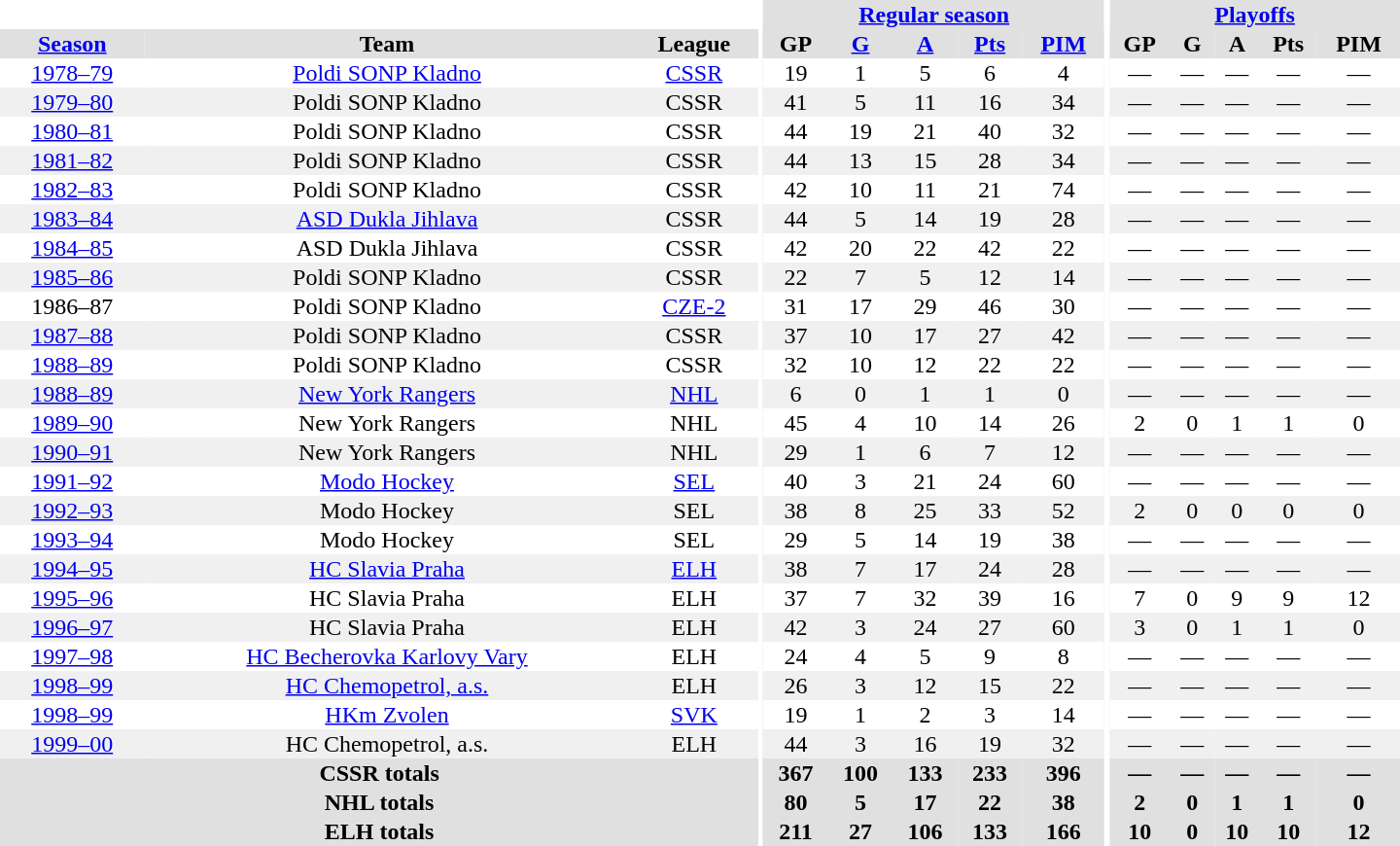<table border="0" cellpadding="1" cellspacing="0" style="text-align:center; width:60em">
<tr bgcolor="#e0e0e0">
<th colspan="3" bgcolor="#ffffff"></th>
<th rowspan="100" bgcolor="#ffffff"></th>
<th colspan="5"><a href='#'>Regular season</a></th>
<th rowspan="100" bgcolor="#ffffff"></th>
<th colspan="5"><a href='#'>Playoffs</a></th>
</tr>
<tr bgcolor="#e0e0e0">
<th><a href='#'>Season</a></th>
<th>Team</th>
<th>League</th>
<th>GP</th>
<th><a href='#'>G</a></th>
<th><a href='#'>A</a></th>
<th><a href='#'>Pts</a></th>
<th><a href='#'>PIM</a></th>
<th>GP</th>
<th>G</th>
<th>A</th>
<th>Pts</th>
<th>PIM</th>
</tr>
<tr>
<td><a href='#'>1978–79</a></td>
<td><a href='#'>Poldi SONP Kladno</a></td>
<td><a href='#'>CSSR</a></td>
<td>19</td>
<td>1</td>
<td>5</td>
<td>6</td>
<td>4</td>
<td>—</td>
<td>—</td>
<td>—</td>
<td>—</td>
<td>—</td>
</tr>
<tr bgcolor="#f0f0f0">
<td><a href='#'>1979–80</a></td>
<td>Poldi SONP Kladno</td>
<td>CSSR</td>
<td>41</td>
<td>5</td>
<td>11</td>
<td>16</td>
<td>34</td>
<td>—</td>
<td>—</td>
<td>—</td>
<td>—</td>
<td>—</td>
</tr>
<tr>
<td><a href='#'>1980–81</a></td>
<td>Poldi SONP Kladno</td>
<td>CSSR</td>
<td>44</td>
<td>19</td>
<td>21</td>
<td>40</td>
<td>32</td>
<td>—</td>
<td>—</td>
<td>—</td>
<td>—</td>
<td>—</td>
</tr>
<tr bgcolor="#f0f0f0">
<td><a href='#'>1981–82</a></td>
<td>Poldi SONP Kladno</td>
<td>CSSR</td>
<td>44</td>
<td>13</td>
<td>15</td>
<td>28</td>
<td>34</td>
<td>—</td>
<td>—</td>
<td>—</td>
<td>—</td>
<td>—</td>
</tr>
<tr>
<td><a href='#'>1982–83</a></td>
<td>Poldi SONP Kladno</td>
<td>CSSR</td>
<td>42</td>
<td>10</td>
<td>11</td>
<td>21</td>
<td>74</td>
<td>—</td>
<td>—</td>
<td>—</td>
<td>—</td>
<td>—</td>
</tr>
<tr bgcolor="#f0f0f0">
<td><a href='#'>1983–84</a></td>
<td><a href='#'>ASD Dukla Jihlava</a></td>
<td>CSSR</td>
<td>44</td>
<td>5</td>
<td>14</td>
<td>19</td>
<td>28</td>
<td>—</td>
<td>—</td>
<td>—</td>
<td>—</td>
<td>—</td>
</tr>
<tr>
<td><a href='#'>1984–85</a></td>
<td>ASD Dukla Jihlava</td>
<td>CSSR</td>
<td>42</td>
<td>20</td>
<td>22</td>
<td>42</td>
<td>22</td>
<td>—</td>
<td>—</td>
<td>—</td>
<td>—</td>
<td>—</td>
</tr>
<tr bgcolor="#f0f0f0">
<td><a href='#'>1985–86</a></td>
<td>Poldi SONP Kladno</td>
<td>CSSR</td>
<td>22</td>
<td>7</td>
<td>5</td>
<td>12</td>
<td>14</td>
<td>—</td>
<td>—</td>
<td>—</td>
<td>—</td>
<td>—</td>
</tr>
<tr>
<td>1986–87</td>
<td>Poldi SONP Kladno</td>
<td><a href='#'>CZE-2</a></td>
<td>31</td>
<td>17</td>
<td>29</td>
<td>46</td>
<td>30</td>
<td>—</td>
<td>—</td>
<td>—</td>
<td>—</td>
<td>—</td>
</tr>
<tr bgcolor="#f0f0f0">
<td><a href='#'>1987–88</a></td>
<td>Poldi SONP Kladno</td>
<td>CSSR</td>
<td>37</td>
<td>10</td>
<td>17</td>
<td>27</td>
<td>42</td>
<td>—</td>
<td>—</td>
<td>—</td>
<td>—</td>
<td>—</td>
</tr>
<tr>
<td><a href='#'>1988–89</a></td>
<td>Poldi SONP Kladno</td>
<td>CSSR</td>
<td>32</td>
<td>10</td>
<td>12</td>
<td>22</td>
<td>22</td>
<td>—</td>
<td>—</td>
<td>—</td>
<td>—</td>
<td>—</td>
</tr>
<tr bgcolor="#f0f0f0">
<td><a href='#'>1988–89</a></td>
<td><a href='#'>New York Rangers</a></td>
<td><a href='#'>NHL</a></td>
<td>6</td>
<td>0</td>
<td>1</td>
<td>1</td>
<td>0</td>
<td>—</td>
<td>—</td>
<td>—</td>
<td>—</td>
<td>—</td>
</tr>
<tr>
<td><a href='#'>1989–90</a></td>
<td>New York Rangers</td>
<td>NHL</td>
<td>45</td>
<td>4</td>
<td>10</td>
<td>14</td>
<td>26</td>
<td>2</td>
<td>0</td>
<td>1</td>
<td>1</td>
<td>0</td>
</tr>
<tr bgcolor="#f0f0f0">
<td><a href='#'>1990–91</a></td>
<td>New York Rangers</td>
<td>NHL</td>
<td>29</td>
<td>1</td>
<td>6</td>
<td>7</td>
<td>12</td>
<td>—</td>
<td>—</td>
<td>—</td>
<td>—</td>
<td>—</td>
</tr>
<tr>
<td><a href='#'>1991–92</a></td>
<td><a href='#'>Modo Hockey</a></td>
<td><a href='#'>SEL</a></td>
<td>40</td>
<td>3</td>
<td>21</td>
<td>24</td>
<td>60</td>
<td>—</td>
<td>—</td>
<td>—</td>
<td>—</td>
<td>—</td>
</tr>
<tr bgcolor="#f0f0f0">
<td><a href='#'>1992–93</a></td>
<td>Modo Hockey</td>
<td>SEL</td>
<td>38</td>
<td>8</td>
<td>25</td>
<td>33</td>
<td>52</td>
<td>2</td>
<td>0</td>
<td>0</td>
<td>0</td>
<td>0</td>
</tr>
<tr>
<td><a href='#'>1993–94</a></td>
<td>Modo Hockey</td>
<td>SEL</td>
<td>29</td>
<td>5</td>
<td>14</td>
<td>19</td>
<td>38</td>
<td>—</td>
<td>—</td>
<td>—</td>
<td>—</td>
<td>—</td>
</tr>
<tr bgcolor="#f0f0f0">
<td><a href='#'>1994–95</a></td>
<td><a href='#'>HC Slavia Praha</a></td>
<td><a href='#'>ELH</a></td>
<td>38</td>
<td>7</td>
<td>17</td>
<td>24</td>
<td>28</td>
<td>—</td>
<td>—</td>
<td>—</td>
<td>—</td>
<td>—</td>
</tr>
<tr>
<td><a href='#'>1995–96</a></td>
<td>HC Slavia Praha</td>
<td>ELH</td>
<td>37</td>
<td>7</td>
<td>32</td>
<td>39</td>
<td>16</td>
<td>7</td>
<td>0</td>
<td>9</td>
<td>9</td>
<td>12</td>
</tr>
<tr bgcolor="#f0f0f0">
<td><a href='#'>1996–97</a></td>
<td>HC Slavia Praha</td>
<td>ELH</td>
<td>42</td>
<td>3</td>
<td>24</td>
<td>27</td>
<td>60</td>
<td>3</td>
<td>0</td>
<td>1</td>
<td>1</td>
<td>0</td>
</tr>
<tr>
<td><a href='#'>1997–98</a></td>
<td><a href='#'>HC Becherovka Karlovy Vary</a></td>
<td>ELH</td>
<td>24</td>
<td>4</td>
<td>5</td>
<td>9</td>
<td>8</td>
<td>—</td>
<td>—</td>
<td>—</td>
<td>—</td>
<td>—</td>
</tr>
<tr bgcolor="#f0f0f0">
<td><a href='#'>1998–99</a></td>
<td><a href='#'>HC Chemopetrol, a.s.</a></td>
<td>ELH</td>
<td>26</td>
<td>3</td>
<td>12</td>
<td>15</td>
<td>22</td>
<td>—</td>
<td>—</td>
<td>—</td>
<td>—</td>
<td>—</td>
</tr>
<tr>
<td><a href='#'>1998–99</a></td>
<td><a href='#'>HKm Zvolen</a></td>
<td><a href='#'>SVK</a></td>
<td>19</td>
<td>1</td>
<td>2</td>
<td>3</td>
<td>14</td>
<td>—</td>
<td>—</td>
<td>—</td>
<td>—</td>
<td>—</td>
</tr>
<tr bgcolor="#f0f0f0">
<td><a href='#'>1999–00</a></td>
<td>HC Chemopetrol, a.s.</td>
<td>ELH</td>
<td>44</td>
<td>3</td>
<td>16</td>
<td>19</td>
<td>32</td>
<td>—</td>
<td>—</td>
<td>—</td>
<td>—</td>
<td>—</td>
</tr>
<tr bgcolor="#e0e0e0">
<th colspan="3">CSSR totals</th>
<th>367</th>
<th>100</th>
<th>133</th>
<th>233</th>
<th>396</th>
<th>—</th>
<th>—</th>
<th>—</th>
<th>—</th>
<th>—</th>
</tr>
<tr bgcolor="#e0e0e0">
<th colspan="3">NHL totals</th>
<th>80</th>
<th>5</th>
<th>17</th>
<th>22</th>
<th>38</th>
<th>2</th>
<th>0</th>
<th>1</th>
<th>1</th>
<th>0</th>
</tr>
<tr bgcolor="#e0e0e0">
<th colspan="3">ELH totals</th>
<th>211</th>
<th>27</th>
<th>106</th>
<th>133</th>
<th>166</th>
<th>10</th>
<th>0</th>
<th>10</th>
<th>10</th>
<th>12</th>
</tr>
</table>
